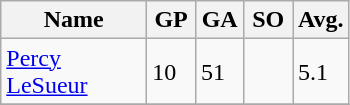<table class="wikitable">
<tr>
<th width=90>Name</th>
<th width=25>GP</th>
<th width=25>GA</th>
<th width=25>SO</th>
<th width=25>Avg.</th>
</tr>
<tr>
<td><a href='#'>Percy LeSueur</a></td>
<td>10</td>
<td>51</td>
<td></td>
<td>5.1</td>
</tr>
<tr>
</tr>
</table>
